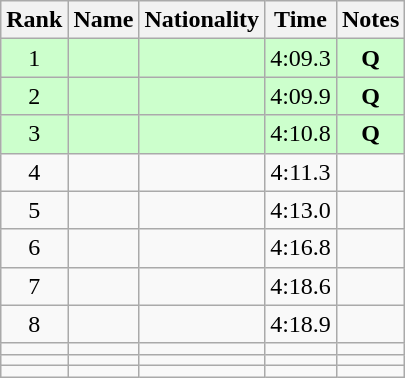<table class="wikitable sortable" style="text-align:center">
<tr>
<th>Rank</th>
<th>Name</th>
<th>Nationality</th>
<th>Time</th>
<th>Notes</th>
</tr>
<tr bgcolor=ccffcc>
<td>1</td>
<td align=left></td>
<td align=left></td>
<td>4:09.3</td>
<td><strong>Q</strong></td>
</tr>
<tr bgcolor=ccffcc>
<td>2</td>
<td align=left></td>
<td align=left></td>
<td>4:09.9</td>
<td><strong>Q</strong></td>
</tr>
<tr bgcolor=ccffcc>
<td>3</td>
<td align=left></td>
<td align=left></td>
<td>4:10.8</td>
<td><strong>Q</strong></td>
</tr>
<tr>
<td>4</td>
<td align=left></td>
<td align=left></td>
<td>4:11.3</td>
<td></td>
</tr>
<tr>
<td>5</td>
<td align=left></td>
<td align=left></td>
<td>4:13.0</td>
<td></td>
</tr>
<tr>
<td>6</td>
<td align=left></td>
<td align=left></td>
<td>4:16.8</td>
<td></td>
</tr>
<tr>
<td>7</td>
<td align=left></td>
<td align=left></td>
<td>4:18.6</td>
<td></td>
</tr>
<tr>
<td>8</td>
<td align=left></td>
<td align=left></td>
<td>4:18.9</td>
<td></td>
</tr>
<tr>
<td></td>
<td align=left></td>
<td align=left></td>
<td></td>
<td></td>
</tr>
<tr>
<td></td>
<td align=left></td>
<td align=left></td>
<td></td>
<td></td>
</tr>
<tr>
<td></td>
<td align=left></td>
<td align=left></td>
<td></td>
<td></td>
</tr>
</table>
